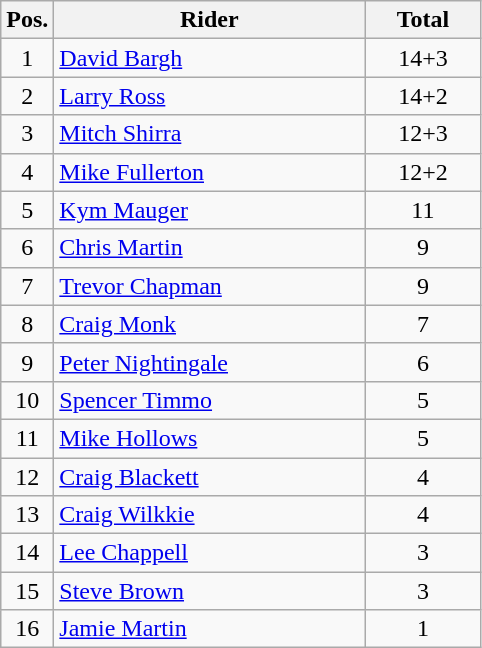<table class=wikitable>
<tr>
<th width=25px>Pos.</th>
<th width=200px>Rider</th>
<th width=70px>Total</th>
</tr>
<tr align=center >
<td>1</td>
<td align=left><a href='#'>David Bargh</a></td>
<td>14+3</td>
</tr>
<tr align=center >
<td>2</td>
<td align=left><a href='#'>Larry Ross</a></td>
<td>14+2</td>
</tr>
<tr align=center >
<td>3</td>
<td align=left><a href='#'>Mitch Shirra</a></td>
<td>12+3</td>
</tr>
<tr align=center>
<td>4</td>
<td align=left><a href='#'>Mike Fullerton</a></td>
<td>12+2</td>
</tr>
<tr align=center>
<td>5</td>
<td align=left><a href='#'>Kym Mauger</a></td>
<td>11</td>
</tr>
<tr align=center>
<td>6</td>
<td align=left><a href='#'>Chris Martin</a></td>
<td>9</td>
</tr>
<tr align=center>
<td>7</td>
<td align=left><a href='#'>Trevor Chapman</a></td>
<td>9</td>
</tr>
<tr align=center>
<td>8</td>
<td align=left><a href='#'>Craig Monk</a></td>
<td>7</td>
</tr>
<tr align=center>
<td>9</td>
<td align=left><a href='#'>Peter Nightingale</a></td>
<td>6</td>
</tr>
<tr align=center>
<td>10</td>
<td align=left><a href='#'>Spencer Timmo</a></td>
<td>5</td>
</tr>
<tr align=center>
<td>11</td>
<td align=left><a href='#'>Mike Hollows</a></td>
<td>5</td>
</tr>
<tr align=center>
<td>12</td>
<td align=left><a href='#'>Craig Blackett</a></td>
<td>4</td>
</tr>
<tr align=center>
<td>13</td>
<td align=left><a href='#'>Craig Wilkkie</a></td>
<td>4</td>
</tr>
<tr align=center>
<td>14</td>
<td align=left><a href='#'>Lee Chappell</a></td>
<td>3</td>
</tr>
<tr align=center>
<td>15</td>
<td align=left><a href='#'>Steve Brown</a></td>
<td>3</td>
</tr>
<tr align=center>
<td>16</td>
<td align=left><a href='#'>Jamie Martin</a></td>
<td>1</td>
</tr>
</table>
